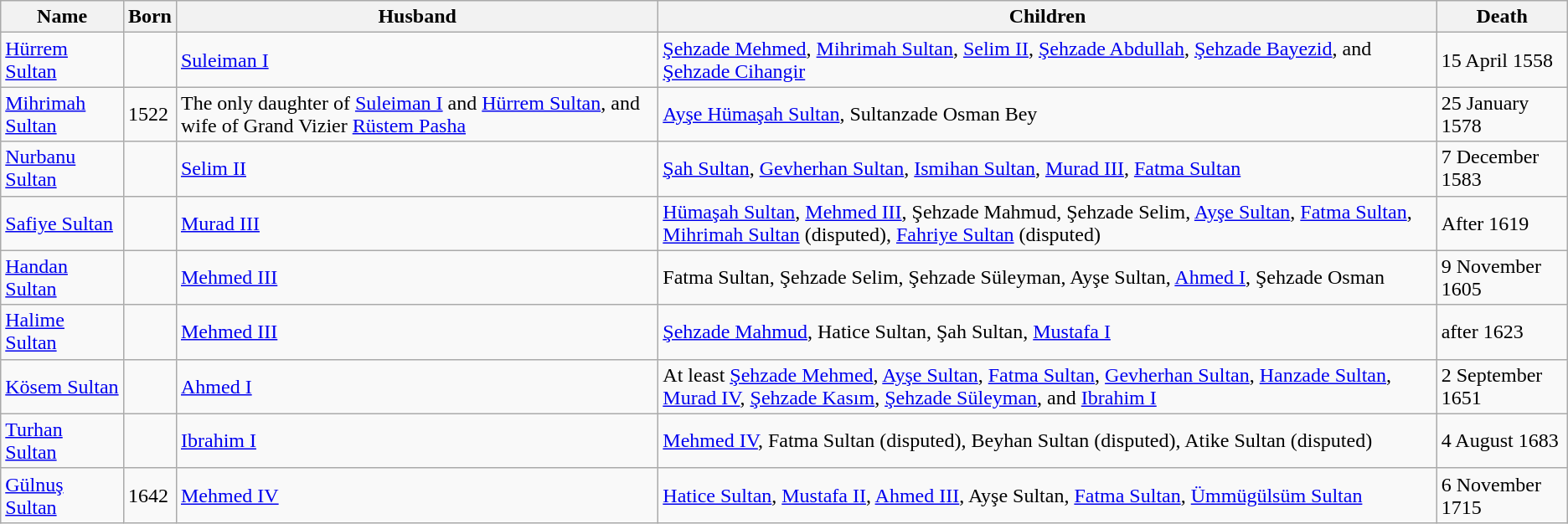<table class="wikitable">
<tr>
<th>Name</th>
<th>Born</th>
<th>Husband</th>
<th>Children</th>
<th>Death</th>
</tr>
<tr>
<td><a href='#'>Hürrem Sultan</a></td>
<td></td>
<td><a href='#'>Suleiman I</a></td>
<td><a href='#'>Şehzade Mehmed</a>, <a href='#'>Mihrimah Sultan</a>, <a href='#'>Selim II</a>, <a href='#'>Şehzade Abdullah</a>, <a href='#'>Şehzade Bayezid</a>, and <a href='#'>Şehzade Cihangir</a></td>
<td>15 April 1558</td>
</tr>
<tr>
<td><a href='#'>Mihrimah Sultan</a></td>
<td>1522</td>
<td>The only daughter of <a href='#'>Suleiman I</a> and <a href='#'>Hürrem Sultan</a>, and wife of Grand Vizier <a href='#'>Rüstem Pasha</a></td>
<td><a href='#'>Ayşe Hümaşah Sultan</a>, Sultanzade Osman Bey</td>
<td>25 January 1578</td>
</tr>
<tr>
<td><a href='#'>Nurbanu Sultan</a></td>
<td></td>
<td><a href='#'>Selim II</a></td>
<td><a href='#'>Şah Sultan</a>, <a href='#'>Gevherhan Sultan</a>, <a href='#'>Ismihan Sultan</a>, <a href='#'>Murad III</a>, <a href='#'>Fatma Sultan</a></td>
<td>7 December 1583</td>
</tr>
<tr>
<td><a href='#'>Safiye Sultan</a></td>
<td></td>
<td><a href='#'>Murad III</a></td>
<td><a href='#'>Hümaşah Sultan</a>, <a href='#'>Mehmed III</a>, Şehzade Mahmud, Şehzade Selim, <a href='#'>Ayşe Sultan</a>, <a href='#'>Fatma Sultan</a>, <a href='#'>Mihrimah Sultan</a> (disputed), <a href='#'>Fahriye Sultan</a> (disputed)</td>
<td>After 1619</td>
</tr>
<tr>
<td><a href='#'>Handan Sultan</a></td>
<td></td>
<td><a href='#'>Mehmed III</a></td>
<td>Fatma Sultan, Şehzade Selim, Şehzade Süleyman, Ayşe Sultan, <a href='#'>Ahmed I</a>, Şehzade Osman</td>
<td>9 November 1605</td>
</tr>
<tr>
<td><a href='#'>Halime Sultan</a></td>
<td></td>
<td><a href='#'>Mehmed III</a></td>
<td><a href='#'>Şehzade Mahmud</a>, Hatice Sultan, Şah Sultan, <a href='#'>Mustafa I</a></td>
<td>after 1623</td>
</tr>
<tr>
<td><a href='#'>Kösem Sultan</a></td>
<td></td>
<td><a href='#'>Ahmed I</a></td>
<td>At least <a href='#'>Şehzade Mehmed</a>, <a href='#'>Ayşe Sultan</a>, <a href='#'>Fatma Sultan</a>, <a href='#'>Gevherhan Sultan</a>, <a href='#'>Hanzade Sultan</a>, <a href='#'>Murad IV</a>, <a href='#'>Şehzade Kasım</a>, <a href='#'>Şehzade Süleyman</a>, and <a href='#'>Ibrahim I</a></td>
<td>2 September 1651</td>
</tr>
<tr>
<td><a href='#'>Turhan Sultan</a></td>
<td></td>
<td><a href='#'>Ibrahim I</a></td>
<td><a href='#'>Mehmed IV</a>, Fatma Sultan (disputed), Beyhan Sultan (disputed), Atike Sultan (disputed)</td>
<td>4 August 1683</td>
</tr>
<tr>
<td><a href='#'>Gülnuş Sultan</a></td>
<td>1642</td>
<td><a href='#'>Mehmed IV</a></td>
<td><a href='#'>Hatice Sultan</a>, <a href='#'>Mustafa II</a>, <a href='#'>Ahmed III</a>, Ayşe Sultan, <a href='#'>Fatma Sultan</a>, <a href='#'>Ümmügülsüm Sultan</a></td>
<td>6 November 1715</td>
</tr>
</table>
